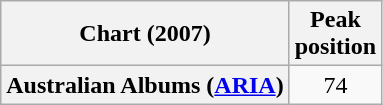<table class="wikitable plainrowheaders">
<tr>
<th>Chart (2007)</th>
<th>Peak<br>position</th>
</tr>
<tr>
<th scope="row">Australian Albums (<a href='#'>ARIA</a>)</th>
<td style="text-align:center;">74</td>
</tr>
</table>
